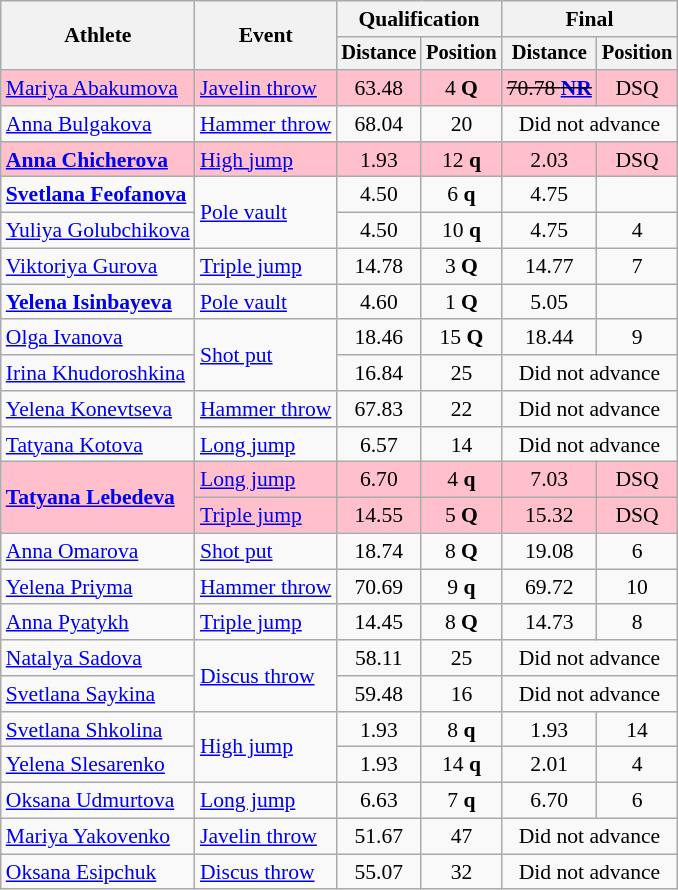<table class=wikitable style="font-size:90%">
<tr>
<th rowspan="2">Athlete</th>
<th rowspan="2">Event</th>
<th colspan="2">Qualification</th>
<th colspan="2">Final</th>
</tr>
<tr style="font-size:95%">
<th>Distance</th>
<th>Position</th>
<th>Distance</th>
<th>Position</th>
</tr>
<tr align=center bgcolor="pink">
<td align=left><a href='#'>Mariya Abakumova</a></td>
<td align=left><a href='#'>Javelin throw</a></td>
<td>63.48</td>
<td>4 <strong>Q</strong></td>
<td><s>70.78 <strong><a href='#'>NR</a></strong></s></td>
<td>DSQ</td>
</tr>
<tr align=center>
<td align=left><a href='#'>Anna Bulgakova</a></td>
<td align=left><a href='#'>Hammer throw</a></td>
<td>68.04</td>
<td>20</td>
<td colspan=2>Did not advance</td>
</tr>
<tr align=center bgcolor="pink">
<td align=left><strong><a href='#'>Anna Chicherova</a></strong></td>
<td align=left><a href='#'>High jump</a></td>
<td>1.93</td>
<td>12 <strong>q</strong></td>
<td>2.03</td>
<td>DSQ</td>
</tr>
<tr align=center>
<td align=left><strong><a href='#'>Svetlana Feofanova</a></strong></td>
<td align=left rowspan=2><a href='#'>Pole vault</a></td>
<td>4.50</td>
<td>6 <strong>q</strong></td>
<td>4.75</td>
<td></td>
</tr>
<tr align=center>
<td align=left><a href='#'>Yuliya Golubchikova</a></td>
<td>4.50</td>
<td>10 <strong>q</strong></td>
<td>4.75</td>
<td>4</td>
</tr>
<tr align=center>
<td align=left><a href='#'>Viktoriya Gurova</a></td>
<td align=left><a href='#'>Triple jump</a></td>
<td>14.78</td>
<td>3 <strong>Q</strong></td>
<td>14.77</td>
<td>7</td>
</tr>
<tr align=center>
<td align=left><strong><a href='#'>Yelena Isinbayeva</a></strong></td>
<td align=left><a href='#'>Pole vault</a></td>
<td>4.60</td>
<td>1 <strong>Q</strong></td>
<td>5.05 </td>
<td></td>
</tr>
<tr align=center>
<td align=left><a href='#'>Olga Ivanova</a></td>
<td align=left rowspan=2><a href='#'>Shot put</a></td>
<td>18.46</td>
<td>15 <strong>Q</strong></td>
<td>18.44</td>
<td>9</td>
</tr>
<tr align=center>
<td align=left><a href='#'>Irina Khudoroshkina</a></td>
<td>16.84</td>
<td>25</td>
<td colspan=2>Did not advance</td>
</tr>
<tr align=center>
<td align=left><a href='#'>Yelena Konevtseva</a></td>
<td align=left><a href='#'>Hammer throw</a></td>
<td>67.83</td>
<td>22</td>
<td colspan=2>Did not advance</td>
</tr>
<tr align=center>
<td align=left><a href='#'>Tatyana Kotova</a></td>
<td align=left><a href='#'>Long jump</a></td>
<td>6.57</td>
<td>14</td>
<td colspan=2>Did not advance</td>
</tr>
<tr align=center bgcolor="pink">
<td align=left rowspan=2><strong><a href='#'>Tatyana Lebedeva</a></strong></td>
<td align=left><a href='#'>Long jump</a></td>
<td>6.70</td>
<td>4 <strong>q</strong></td>
<td>7.03</td>
<td>DSQ</td>
</tr>
<tr align=center bgcolor="pink">
<td align=left><a href='#'>Triple jump</a></td>
<td>14.55</td>
<td>5 <strong>Q</strong></td>
<td>15.32</td>
<td>DSQ</td>
</tr>
<tr align=center>
<td align=left><a href='#'>Anna Omarova</a></td>
<td align=left><a href='#'>Shot put</a></td>
<td>18.74</td>
<td>8 <strong>Q</strong></td>
<td>19.08</td>
<td>6</td>
</tr>
<tr align=center>
<td align=left><a href='#'>Yelena Priyma</a></td>
<td align=left><a href='#'>Hammer throw</a></td>
<td>70.69</td>
<td>9 <strong>q</strong></td>
<td>69.72</td>
<td>10</td>
</tr>
<tr align=center>
<td align=left><a href='#'>Anna Pyatykh</a></td>
<td align=left><a href='#'>Triple jump</a></td>
<td>14.45</td>
<td>8 <strong>Q</strong></td>
<td>14.73</td>
<td>8</td>
</tr>
<tr align=center>
<td align=left><a href='#'>Natalya Sadova</a></td>
<td align=left rowspan=2><a href='#'>Discus throw</a></td>
<td>58.11</td>
<td>25</td>
<td colspan=2>Did not advance</td>
</tr>
<tr align=center>
<td align=left><a href='#'>Svetlana Saykina</a></td>
<td>59.48</td>
<td>16</td>
<td colspan=2>Did not advance</td>
</tr>
<tr align=center>
<td align=left><a href='#'>Svetlana Shkolina</a></td>
<td align=left rowspan=2><a href='#'>High jump</a></td>
<td>1.93</td>
<td>8 <strong>q</strong></td>
<td>1.93</td>
<td>14</td>
</tr>
<tr align=center>
<td align=left><a href='#'>Yelena Slesarenko</a></td>
<td>1.93</td>
<td>14 <strong>q</strong></td>
<td>2.01</td>
<td>4</td>
</tr>
<tr align=center>
<td align=left><a href='#'>Oksana Udmurtova</a></td>
<td align=left><a href='#'>Long jump</a></td>
<td>6.63</td>
<td>7 <strong>q</strong></td>
<td>6.70</td>
<td>6</td>
</tr>
<tr align=center>
<td align=left><a href='#'>Mariya Yakovenko</a></td>
<td align=left><a href='#'>Javelin throw</a></td>
<td>51.67</td>
<td>47</td>
<td colspan=2>Did not advance</td>
</tr>
<tr align=center>
<td align=left><a href='#'>Oksana Esipchuk</a></td>
<td align=left><a href='#'>Discus throw</a></td>
<td>55.07</td>
<td>32</td>
<td colspan=2>Did not advance</td>
</tr>
</table>
